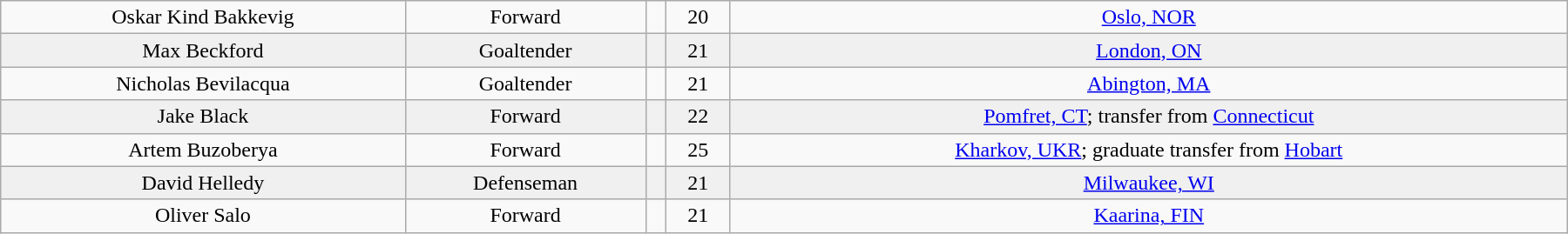<table class="wikitable" width="1200">
<tr align="center" bgcolor="">
<td>Oskar Kind Bakkevig</td>
<td>Forward</td>
<td></td>
<td>20</td>
<td><a href='#'>Oslo, NOR</a></td>
</tr>
<tr align="center" bgcolor="f0f0f0">
<td>Max Beckford</td>
<td>Goaltender</td>
<td></td>
<td>21</td>
<td><a href='#'>London, ON</a></td>
</tr>
<tr align="center" bgcolor="">
<td>Nicholas Bevilacqua</td>
<td>Goaltender</td>
<td></td>
<td>21</td>
<td><a href='#'>Abington, MA</a></td>
</tr>
<tr align="center" bgcolor="f0f0f0">
<td>Jake Black</td>
<td>Forward</td>
<td></td>
<td>22</td>
<td><a href='#'>Pomfret, CT</a>; transfer from <a href='#'>Connecticut</a></td>
</tr>
<tr align="center" bgcolor="">
<td>Artem Buzoberya</td>
<td>Forward</td>
<td></td>
<td>25</td>
<td><a href='#'>Kharkov, UKR</a>; graduate transfer from <a href='#'>Hobart</a></td>
</tr>
<tr align="center" bgcolor="f0f0f0">
<td>David Helledy</td>
<td>Defenseman</td>
<td></td>
<td>21</td>
<td><a href='#'>Milwaukee, WI</a></td>
</tr>
<tr align="center" bgcolor="">
<td>Oliver Salo</td>
<td>Forward</td>
<td></td>
<td>21</td>
<td><a href='#'>Kaarina, FIN</a></td>
</tr>
</table>
